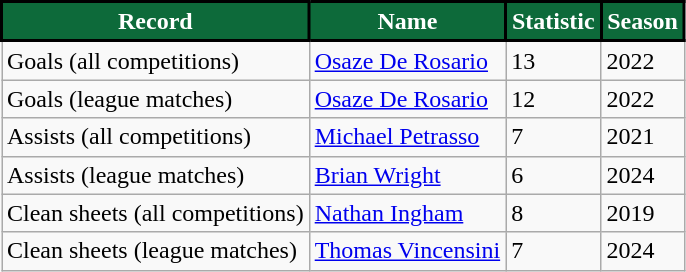<table class="wikitable">
<tr>
<th style="background:#0d6a3a; color:#FFFFFF; border:2px solid #000000;" scope="col">Record</th>
<th style="background:#0d6a3a; color:#FFFFFF; border:2px solid #000000;" scope="col">Name</th>
<th style="background:#0d6a3a; color:#FFFFFF; border:2px solid #000000;" scope="col">Statistic</th>
<th style="background:#0d6a3a; color:#FFFFFF; border:2px solid #000000;" scope="col">Season</th>
</tr>
<tr>
<td>Goals (all competitions)</td>
<td><a href='#'>Osaze De Rosario</a></td>
<td>13</td>
<td>2022</td>
</tr>
<tr>
<td>Goals (league matches)</td>
<td><a href='#'>Osaze De Rosario</a></td>
<td>12</td>
<td>2022</td>
</tr>
<tr>
<td>Assists (all competitions)</td>
<td><a href='#'>Michael Petrasso</a></td>
<td>7</td>
<td>2021</td>
</tr>
<tr>
<td>Assists (league matches)</td>
<td><a href='#'>Brian Wright</a></td>
<td>6</td>
<td>2024</td>
</tr>
<tr>
<td>Clean sheets (all competitions)</td>
<td><a href='#'>Nathan Ingham</a></td>
<td>8</td>
<td>2019</td>
</tr>
<tr>
<td>Clean sheets (league matches)</td>
<td><a href='#'>Thomas Vincensini</a></td>
<td>7</td>
<td>2024</td>
</tr>
</table>
